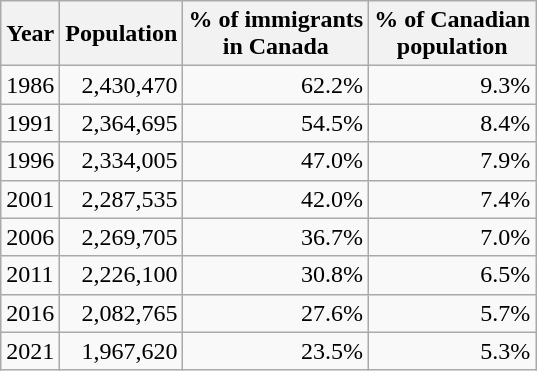<table class="wikitable sortable">
<tr>
<th>Year</th>
<th>Population</th>
<th>% of immigrants<br>in Canada</th>
<th>% of Canadian<br>population</th>
</tr>
<tr>
<td>1986</td>
<td align="right">2,430,470</td>
<td align="right">62.2%</td>
<td align="right">9.3%</td>
</tr>
<tr>
<td>1991</td>
<td align="right">2,364,695</td>
<td align="right">54.5%</td>
<td align="right">8.4%</td>
</tr>
<tr>
<td>1996</td>
<td align="right">2,334,005</td>
<td align="right">47.0%</td>
<td align="right">7.9%</td>
</tr>
<tr>
<td>2001</td>
<td align="right">2,287,535</td>
<td align="right">42.0%</td>
<td align="right">7.4%</td>
</tr>
<tr>
<td>2006</td>
<td align="right">2,269,705</td>
<td align="right">36.7%</td>
<td align="right">7.0%</td>
</tr>
<tr>
<td>2011</td>
<td align="right">2,226,100</td>
<td align="right">30.8%</td>
<td align="right">6.5%</td>
</tr>
<tr>
<td>2016</td>
<td align="right">2,082,765</td>
<td align="right">27.6%</td>
<td align="right">5.7%</td>
</tr>
<tr>
<td>2021</td>
<td align="right">1,967,620</td>
<td align="right">23.5%</td>
<td align="right">5.3%</td>
</tr>
</table>
